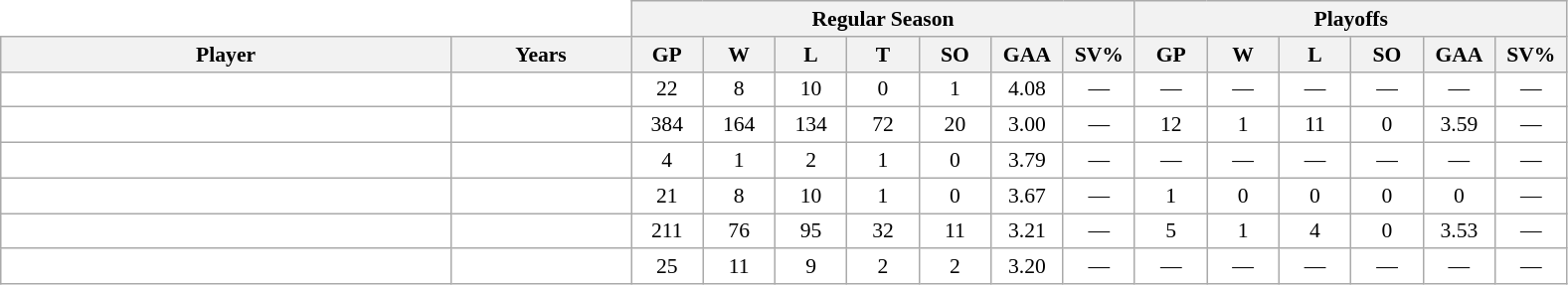<table class="wikitable sortable" style="text-align:center; border:0; background:white; width:73em; font-size:90%;">
<tr>
<th colspan=2 style="border:0; background:white;"></th>
<th colspan=7>Regular Season</th>
<th colspan=6>Playoffs</th>
</tr>
<tr>
<th style="width:25%;">Player</th>
<th style="width:10%;">Years</th>
<th data-sort-type="number" style="width:4%;">GP</th>
<th data-sort-type="number" style="width:4%;">W</th>
<th data-sort-type="number" style="width:4%;">L</th>
<th data-sort-type="number" style="width:4%;">T</th>
<th data-sort-type="number" style="width:4%;">SO</th>
<th data-sort-type="number" style="width:4%;">GAA</th>
<th data-sort-type="number" style="width:4%;">SV%</th>
<th data-sort-type="number" style="width:4%;">GP</th>
<th data-sort-type="number" style="width:4%;">W</th>
<th data-sort-type="number" style="width:4%;">L</th>
<th data-sort-type="number" style="width:4%;">SO</th>
<th data-sort-type="number" style="width:4%;">GAA</th>
<th data-sort-type="number" style="width:4%;">SV%</th>
</tr>
<tr>
<td></td>
<td></td>
<td>22</td>
<td>8</td>
<td>10</td>
<td>0</td>
<td>1</td>
<td>4.08</td>
<td>—</td>
<td>—</td>
<td>—</td>
<td>—</td>
<td>—</td>
<td>—</td>
<td>—</td>
</tr>
<tr>
<td></td>
<td></td>
<td>384</td>
<td>164</td>
<td>134</td>
<td>72</td>
<td>20</td>
<td>3.00</td>
<td>—</td>
<td>12</td>
<td>1</td>
<td>11</td>
<td>0</td>
<td>3.59</td>
<td>—</td>
</tr>
<tr>
<td></td>
<td></td>
<td>4</td>
<td>1</td>
<td>2</td>
<td>1</td>
<td>0</td>
<td>3.79</td>
<td>—</td>
<td>—</td>
<td>—</td>
<td>—</td>
<td>—</td>
<td>—</td>
<td>—</td>
</tr>
<tr>
<td></td>
<td></td>
<td>21</td>
<td>8</td>
<td>10</td>
<td>1</td>
<td>0</td>
<td>3.67</td>
<td>—</td>
<td>1</td>
<td>0</td>
<td>0</td>
<td>0</td>
<td>0</td>
<td>—</td>
</tr>
<tr>
<td></td>
<td></td>
<td>211</td>
<td>76</td>
<td>95</td>
<td>32</td>
<td>11</td>
<td>3.21</td>
<td>—</td>
<td>5</td>
<td>1</td>
<td>4</td>
<td>0</td>
<td>3.53</td>
<td>—</td>
</tr>
<tr>
<td></td>
<td></td>
<td>25</td>
<td>11</td>
<td>9</td>
<td>2</td>
<td>2</td>
<td>3.20</td>
<td>—</td>
<td>—</td>
<td>—</td>
<td>—</td>
<td>—</td>
<td>—</td>
<td>—</td>
</tr>
</table>
